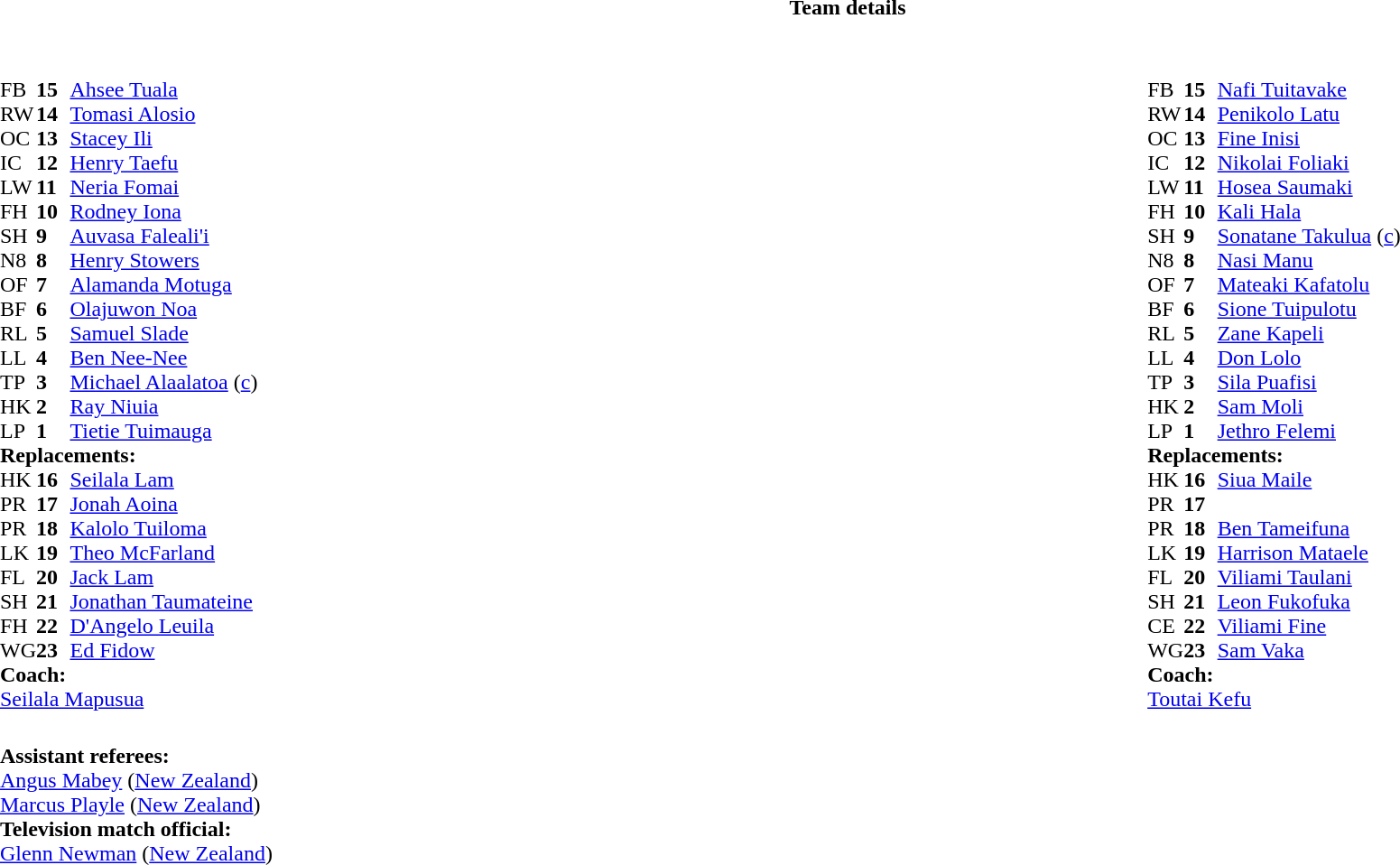<table border="0" style="width:100%;" class="collapsible collapsed">
<tr>
<th>Team details</th>
</tr>
<tr>
<td><br><table style="width:100%">
<tr>
<td style="vertical-align:top;width:50%"><br><table cellspacing="0" cellpadding="0">
<tr>
<th width="25"></th>
<th width="25"></th>
</tr>
<tr>
<td>FB</td>
<td><strong>15</strong></td>
<td><a href='#'>Ahsee Tuala</a></td>
<td></td>
<td></td>
</tr>
<tr>
<td>RW</td>
<td><strong>14</strong></td>
<td><a href='#'>Tomasi Alosio</a></td>
</tr>
<tr>
<td>OC</td>
<td><strong>13</strong></td>
<td><a href='#'>Stacey Ili</a></td>
</tr>
<tr>
<td>IC</td>
<td><strong>12</strong></td>
<td><a href='#'>Henry Taefu</a></td>
</tr>
<tr>
<td>LW</td>
<td><strong>11</strong></td>
<td><a href='#'>Neria Fomai</a></td>
</tr>
<tr>
<td>FH</td>
<td><strong>10</strong></td>
<td><a href='#'>Rodney Iona</a></td>
<td></td>
<td></td>
</tr>
<tr>
<td>SH</td>
<td><strong>9</strong></td>
<td><a href='#'>Auvasa Faleali'i</a></td>
<td></td>
<td></td>
</tr>
<tr>
<td>N8</td>
<td><strong>8</strong></td>
<td><a href='#'>Henry Stowers</a></td>
<td></td>
<td></td>
</tr>
<tr>
<td>OF</td>
<td><strong>7</strong></td>
<td><a href='#'>Alamanda Motuga</a></td>
</tr>
<tr>
<td>BF</td>
<td><strong>6</strong></td>
<td><a href='#'>Olajuwon Noa</a></td>
</tr>
<tr>
<td>RL</td>
<td><strong>5</strong></td>
<td><a href='#'>Samuel Slade</a></td>
</tr>
<tr>
<td>LL</td>
<td><strong>4</strong></td>
<td><a href='#'>Ben Nee-Nee</a></td>
<td></td>
<td></td>
</tr>
<tr>
<td>TP</td>
<td><strong>3</strong></td>
<td><a href='#'>Michael Alaalatoa</a> (<a href='#'>c</a>)</td>
<td></td>
<td></td>
</tr>
<tr>
<td>HK</td>
<td><strong>2</strong></td>
<td><a href='#'>Ray Niuia</a></td>
<td></td>
<td></td>
</tr>
<tr>
<td>LP</td>
<td><strong>1</strong></td>
<td><a href='#'>Tietie Tuimauga</a></td>
<td></td>
<td></td>
</tr>
<tr>
<td colspan="3"><strong>Replacements:</strong></td>
</tr>
<tr>
<td>HK</td>
<td><strong>16</strong></td>
<td><a href='#'>Seilala Lam</a></td>
<td></td>
<td></td>
</tr>
<tr>
<td>PR</td>
<td><strong>17</strong></td>
<td><a href='#'>Jonah Aoina</a></td>
<td></td>
<td></td>
</tr>
<tr>
<td>PR</td>
<td><strong>18</strong></td>
<td><a href='#'>Kalolo Tuiloma</a></td>
<td></td>
<td></td>
</tr>
<tr>
<td>LK</td>
<td><strong>19</strong></td>
<td><a href='#'>Theo McFarland</a></td>
<td></td>
<td></td>
</tr>
<tr>
<td>FL</td>
<td><strong>20</strong></td>
<td><a href='#'>Jack Lam</a></td>
<td></td>
<td></td>
</tr>
<tr>
<td>SH</td>
<td><strong>21</strong></td>
<td><a href='#'>Jonathan Taumateine</a></td>
<td></td>
<td></td>
</tr>
<tr>
<td>FH</td>
<td><strong>22</strong></td>
<td><a href='#'>D'Angelo Leuila</a></td>
<td></td>
<td></td>
</tr>
<tr>
<td>WG</td>
<td><strong>23</strong></td>
<td><a href='#'>Ed Fidow</a></td>
<td></td>
<td></td>
</tr>
<tr>
<td colspan="3"><strong>Coach:</strong></td>
</tr>
<tr>
<td colspan="4"> <a href='#'>Seilala Mapusua</a></td>
</tr>
</table>
</td>
<td valign=top></td>
<td style="vertical-align:top;width:50%"><br><table cellspacing="0" cellpadding="0" style="margin:auto">
<tr>
<th width="25"></th>
<th width="25"></th>
</tr>
<tr>
<td>FB</td>
<td><strong>15</strong></td>
<td><a href='#'>Nafi Tuitavake</a></td>
<td></td>
<td></td>
</tr>
<tr>
<td>RW</td>
<td><strong>14</strong></td>
<td><a href='#'>Penikolo Latu</a></td>
<td></td>
<td></td>
</tr>
<tr>
<td>OC</td>
<td><strong>13</strong></td>
<td><a href='#'>Fine Inisi</a></td>
</tr>
<tr>
<td>IC</td>
<td><strong>12</strong></td>
<td><a href='#'>Nikolai Foliaki</a></td>
</tr>
<tr>
<td>LW</td>
<td><strong>11</strong></td>
<td><a href='#'>Hosea Saumaki</a></td>
</tr>
<tr>
<td>FH</td>
<td><strong>10</strong></td>
<td><a href='#'>Kali Hala</a></td>
</tr>
<tr>
<td>SH</td>
<td><strong>9</strong></td>
<td><a href='#'>Sonatane Takulua</a> (<a href='#'>c</a>)</td>
<td></td>
<td></td>
</tr>
<tr>
<td>N8</td>
<td><strong>8</strong></td>
<td><a href='#'>Nasi Manu</a></td>
<td></td>
<td></td>
</tr>
<tr>
<td>OF</td>
<td><strong>7</strong></td>
<td><a href='#'>Mateaki Kafatolu</a></td>
</tr>
<tr>
<td>BF</td>
<td><strong>6</strong></td>
<td><a href='#'>Sione Tuipulotu</a></td>
</tr>
<tr>
<td>RL</td>
<td><strong>5</strong></td>
<td><a href='#'>Zane Kapeli</a></td>
<td></td>
<td></td>
</tr>
<tr>
<td>LL</td>
<td><strong>4</strong></td>
<td><a href='#'>Don Lolo</a></td>
</tr>
<tr>
<td>TP</td>
<td><strong>3</strong></td>
<td><a href='#'>Sila Puafisi</a></td>
<td></td>
<td></td>
</tr>
<tr>
<td>HK</td>
<td><strong>2</strong></td>
<td><a href='#'>Sam Moli</a></td>
<td></td>
<td></td>
</tr>
<tr>
<td>LP</td>
<td><strong>1</strong></td>
<td><a href='#'>Jethro Felemi</a></td>
<td></td>
<td></td>
</tr>
<tr>
<td colspan=3><strong>Replacements:</strong></td>
</tr>
<tr>
<td>HK</td>
<td><strong>16</strong></td>
<td><a href='#'>Siua Maile</a></td>
<td></td>
<td></td>
</tr>
<tr>
<td>PR</td>
<td><strong>17</strong></td>
<td></td>
<td></td>
<td></td>
</tr>
<tr>
<td>PR</td>
<td><strong>18</strong></td>
<td><a href='#'>Ben Tameifuna</a></td>
<td></td>
<td></td>
</tr>
<tr>
<td>LK</td>
<td><strong>19</strong></td>
<td><a href='#'>Harrison Mataele</a></td>
<td></td>
<td></td>
</tr>
<tr>
<td>FL</td>
<td><strong>20</strong></td>
<td><a href='#'>Viliami Taulani</a></td>
<td></td>
<td></td>
</tr>
<tr>
<td>SH</td>
<td><strong>21</strong></td>
<td><a href='#'>Leon Fukofuka</a></td>
<td></td>
<td></td>
</tr>
<tr>
<td>CE</td>
<td><strong>22</strong></td>
<td><a href='#'>Viliami Fine</a></td>
<td></td>
<td></td>
</tr>
<tr>
<td>WG</td>
<td><strong>23</strong></td>
<td><a href='#'>Sam Vaka</a></td>
<td></td>
<td></td>
</tr>
<tr>
<td colspan=3><strong>Coach:</strong></td>
</tr>
<tr>
<td colspan="4"> <a href='#'>Toutai Kefu</a></td>
</tr>
</table>
</td>
</tr>
</table>
<table style="width:100%">
<tr>
<td><br><strong>Assistant referees:</strong>
<br><a href='#'>Angus Mabey</a> (<a href='#'>New Zealand</a>)
<br><a href='#'>Marcus Playle</a> (<a href='#'>New Zealand</a>)
<br><strong>Television match official:</strong>
<br><a href='#'>Glenn Newman</a> (<a href='#'>New Zealand</a>)</td>
</tr>
</table>
</td>
</tr>
</table>
